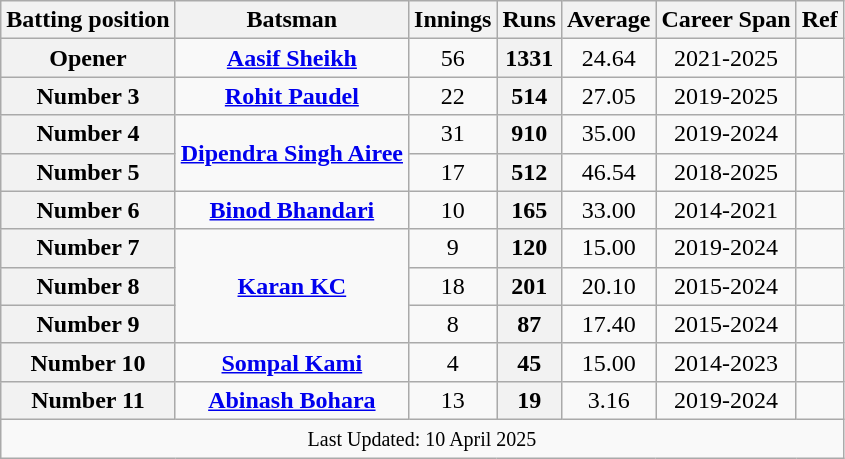<table class="wikitable sortable" style="text-align:center;">
<tr>
<th scope="col">Batting position</th>
<th scope="col">Batsman</th>
<th scope="col">Innings</th>
<th scope="col">Runs</th>
<th scope="col">Average</th>
<th scope="col">Career Span</th>
<th scope="col">Ref</th>
</tr>
<tr>
<th>Opener</th>
<td><strong><a href='#'>Aasif Sheikh</a></strong></td>
<td>56</td>
<th><strong>1331</strong></th>
<td>24.64</td>
<td>2021-2025</td>
<td></td>
</tr>
<tr>
<th>Number 3</th>
<td><strong><a href='#'>Rohit Paudel</a></strong></td>
<td>22</td>
<th>514</th>
<td>27.05</td>
<td>2019-2025</td>
<td></td>
</tr>
<tr>
<th scope="row" style="text-align:center;">Number 4</th>
<td rowspan=2><strong><a href='#'>Dipendra Singh Airee</a></strong></td>
<td>31</td>
<th>910</th>
<td>35.00</td>
<td>2019-2024</td>
<td></td>
</tr>
<tr>
<th scope="row" style="text-align:center;">Number 5</th>
<td>17</td>
<th>512</th>
<td>46.54</td>
<td>2018-2025</td>
<td></td>
</tr>
<tr>
<th scope="row" style="text-align:center;">Number 6</th>
<td><strong><a href='#'>Binod Bhandari</a></strong></td>
<td>10</td>
<th>165</th>
<td>33.00</td>
<td>2014-2021</td>
<td></td>
</tr>
<tr>
<th scope="row" style="text-align:center;">Number 7</th>
<td rowspan=3><strong><a href='#'>Karan KC</a></strong></td>
<td>9</td>
<th>120</th>
<td>15.00</td>
<td>2019-2024</td>
<td></td>
</tr>
<tr>
<th scope="row" style="text-align:center;">Number 8</th>
<td>18</td>
<th>201</th>
<td>20.10</td>
<td>2015-2024</td>
<td></td>
</tr>
<tr>
<th scope="row" style="text-align:center;">Number 9</th>
<td>8</td>
<th>87</th>
<td>17.40</td>
<td>2015-2024</td>
<td></td>
</tr>
<tr>
<th scope="row" style="text-align:center;">Number 10</th>
<td><strong><a href='#'>Sompal Kami</a></strong></td>
<td>4</td>
<th>45</th>
<td>15.00</td>
<td>2014-2023</td>
<td></td>
</tr>
<tr>
<th scope="row" style="text-align:center;">Number 11</th>
<td><strong><a href='#'>Abinash Bohara</a></strong></td>
<td>13</td>
<th>19</th>
<td>3.16</td>
<td>2019-2024</td>
<td></td>
</tr>
<tr>
<td colspan="7"><small>Last Updated: 10 April 2025</small></td>
</tr>
</table>
